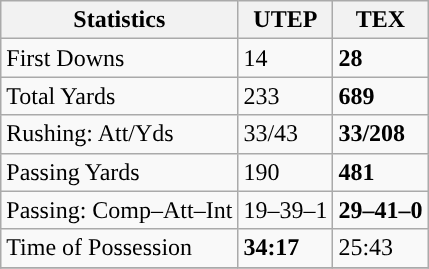<table class="wikitable" style="float: left;">
<tr>
<th>Statistics</th>
<th>UTEP</th>
<th>TEX</th>
</tr>
<tr>
<td>First Downs</td>
<td>14</td>
<td><strong>28</strong></td>
</tr>
<tr>
<td>Total Yards</td>
<td>233</td>
<td><strong>689</strong></td>
</tr>
<tr>
<td>Rushing: Att/Yds</td>
<td>33/43</td>
<td><strong>33/208</strong></td>
</tr>
<tr>
<td>Passing Yards</td>
<td>190</td>
<td><strong>481</strong></td>
</tr>
<tr>
<td>Passing: Comp–Att–Int</td>
<td>19–39–1</td>
<td><strong>29–41–0</strong></td>
</tr>
<tr>
<td>Time of Possession</td>
<td><strong>34:17</strong></td>
<td>25:43</td>
</tr>
<tr>
</tr>
</table>
